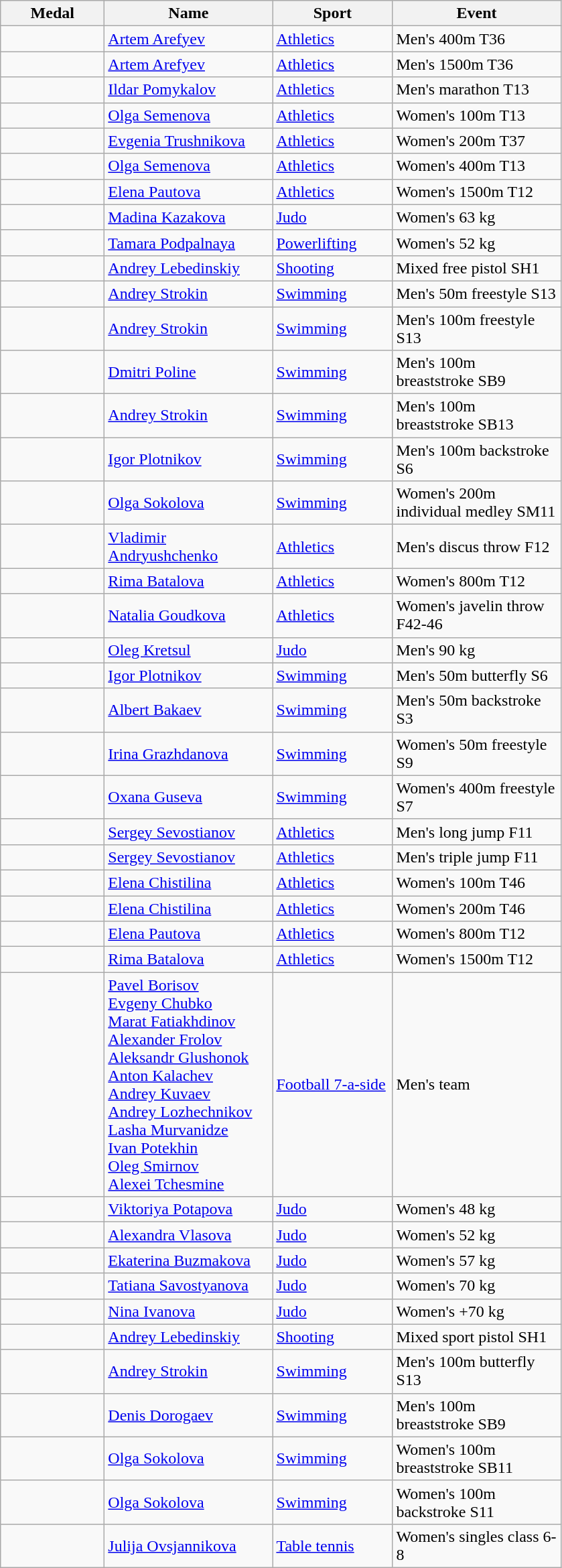<table class="wikitable">
<tr>
<th style="width:6em">Medal</th>
<th style="width:10em">Name</th>
<th style="width:7em">Sport</th>
<th style="width:10em">Event</th>
</tr>
<tr>
<td></td>
<td><a href='#'>Artem Arefyev</a></td>
<td><a href='#'>Athletics</a></td>
<td>Men's 400m T36</td>
</tr>
<tr>
<td></td>
<td><a href='#'>Artem Arefyev</a></td>
<td><a href='#'>Athletics</a></td>
<td>Men's 1500m T36</td>
</tr>
<tr>
<td></td>
<td><a href='#'>Ildar Pomykalov</a></td>
<td><a href='#'>Athletics</a></td>
<td>Men's marathon T13</td>
</tr>
<tr>
<td></td>
<td><a href='#'>Olga Semenova</a></td>
<td><a href='#'>Athletics</a></td>
<td>Women's 100m T13</td>
</tr>
<tr>
<td></td>
<td><a href='#'>Evgenia Trushnikova</a></td>
<td><a href='#'>Athletics</a></td>
<td>Women's 200m T37</td>
</tr>
<tr>
<td></td>
<td><a href='#'>Olga Semenova</a></td>
<td><a href='#'>Athletics</a></td>
<td>Women's 400m T13</td>
</tr>
<tr>
<td></td>
<td><a href='#'>Elena Pautova</a></td>
<td><a href='#'>Athletics</a></td>
<td>Women's 1500m T12</td>
</tr>
<tr>
<td></td>
<td><a href='#'>Madina Kazakova</a></td>
<td><a href='#'>Judo</a></td>
<td>Women's 63 kg</td>
</tr>
<tr>
<td></td>
<td><a href='#'>Tamara Podpalnaya</a></td>
<td><a href='#'>Powerlifting</a></td>
<td>Women's 52 kg</td>
</tr>
<tr>
<td></td>
<td><a href='#'>Andrey Lebedinskiy</a></td>
<td><a href='#'>Shooting</a></td>
<td>Mixed free pistol SH1</td>
</tr>
<tr>
<td></td>
<td><a href='#'>Andrey Strokin</a></td>
<td><a href='#'>Swimming</a></td>
<td>Men's 50m freestyle S13</td>
</tr>
<tr>
<td></td>
<td><a href='#'>Andrey Strokin</a></td>
<td><a href='#'>Swimming</a></td>
<td>Men's 100m freestyle S13</td>
</tr>
<tr>
<td></td>
<td><a href='#'>Dmitri Poline</a></td>
<td><a href='#'>Swimming</a></td>
<td>Men's 100m breaststroke SB9</td>
</tr>
<tr>
<td></td>
<td><a href='#'>Andrey Strokin</a></td>
<td><a href='#'>Swimming</a></td>
<td>Men's 100m breaststroke SB13</td>
</tr>
<tr>
<td></td>
<td><a href='#'>Igor Plotnikov</a></td>
<td><a href='#'>Swimming</a></td>
<td>Men's 100m backstroke S6</td>
</tr>
<tr>
<td></td>
<td><a href='#'>Olga Sokolova</a></td>
<td><a href='#'>Swimming</a></td>
<td>Women's 200m individual medley SM11</td>
</tr>
<tr>
<td></td>
<td><a href='#'>Vladimir Andryushchenko</a></td>
<td><a href='#'>Athletics</a></td>
<td>Men's discus throw F12</td>
</tr>
<tr>
<td></td>
<td><a href='#'>Rima Batalova</a></td>
<td><a href='#'>Athletics</a></td>
<td>Women's 800m T12</td>
</tr>
<tr>
<td></td>
<td><a href='#'>Natalia Goudkova</a></td>
<td><a href='#'>Athletics</a></td>
<td>Women's javelin throw F42-46</td>
</tr>
<tr>
<td></td>
<td><a href='#'>Oleg Kretsul</a></td>
<td><a href='#'>Judo</a></td>
<td>Men's 90 kg</td>
</tr>
<tr>
<td></td>
<td><a href='#'>Igor Plotnikov</a></td>
<td><a href='#'>Swimming</a></td>
<td>Men's 50m butterfly S6</td>
</tr>
<tr>
<td></td>
<td><a href='#'>Albert Bakaev</a></td>
<td><a href='#'>Swimming</a></td>
<td>Men's 50m backstroke S3</td>
</tr>
<tr>
<td></td>
<td><a href='#'>Irina Grazhdanova</a></td>
<td><a href='#'>Swimming</a></td>
<td>Women's 50m freestyle S9</td>
</tr>
<tr>
<td></td>
<td><a href='#'>Oxana Guseva</a></td>
<td><a href='#'>Swimming</a></td>
<td>Women's 400m freestyle S7</td>
</tr>
<tr>
<td></td>
<td><a href='#'>Sergey Sevostianov</a></td>
<td><a href='#'>Athletics</a></td>
<td>Men's long jump F11</td>
</tr>
<tr>
<td></td>
<td><a href='#'>Sergey Sevostianov</a></td>
<td><a href='#'>Athletics</a></td>
<td>Men's triple jump F11</td>
</tr>
<tr>
<td></td>
<td><a href='#'>Elena Chistilina</a></td>
<td><a href='#'>Athletics</a></td>
<td>Women's 100m T46</td>
</tr>
<tr>
<td></td>
<td><a href='#'>Elena Chistilina</a></td>
<td><a href='#'>Athletics</a></td>
<td>Women's 200m T46</td>
</tr>
<tr>
<td></td>
<td><a href='#'>Elena Pautova</a></td>
<td><a href='#'>Athletics</a></td>
<td>Women's 800m T12</td>
</tr>
<tr>
<td></td>
<td><a href='#'>Rima Batalova</a></td>
<td><a href='#'>Athletics</a></td>
<td>Women's 1500m T12</td>
</tr>
<tr>
<td></td>
<td><a href='#'>Pavel Borisov</a><br> <a href='#'>Evgeny Chubko</a><br> <a href='#'>Marat Fatiakhdinov</a><br> <a href='#'>Alexander Frolov</a><br> <a href='#'>Aleksandr Glushonok</a><br> <a href='#'>Anton Kalachev</a><br> <a href='#'>Andrey Kuvaev</a><br> <a href='#'>Andrey Lozhechnikov</a><br> <a href='#'>Lasha Murvanidze</a><br> <a href='#'>Ivan Potekhin</a><br> <a href='#'>Oleg Smirnov</a><br> <a href='#'>Alexei Tchesmine</a></td>
<td><a href='#'>Football 7-a-side</a></td>
<td>Men's team</td>
</tr>
<tr>
<td></td>
<td><a href='#'>Viktoriya Potapova</a></td>
<td><a href='#'>Judo</a></td>
<td>Women's 48 kg</td>
</tr>
<tr>
<td></td>
<td><a href='#'>Alexandra Vlasova</a></td>
<td><a href='#'>Judo</a></td>
<td>Women's 52 kg</td>
</tr>
<tr>
<td></td>
<td><a href='#'>Ekaterina Buzmakova</a></td>
<td><a href='#'>Judo</a></td>
<td>Women's 57 kg</td>
</tr>
<tr>
<td></td>
<td><a href='#'>Tatiana Savostyanova</a></td>
<td><a href='#'>Judo</a></td>
<td>Women's 70 kg</td>
</tr>
<tr>
<td></td>
<td><a href='#'>Nina Ivanova</a></td>
<td><a href='#'>Judo</a></td>
<td>Women's +70 kg</td>
</tr>
<tr>
<td></td>
<td><a href='#'>Andrey Lebedinskiy</a></td>
<td><a href='#'>Shooting</a></td>
<td>Mixed sport pistol SH1</td>
</tr>
<tr>
<td></td>
<td><a href='#'>Andrey Strokin</a></td>
<td><a href='#'>Swimming</a></td>
<td>Men's 100m butterfly S13</td>
</tr>
<tr>
<td></td>
<td><a href='#'>Denis Dorogaev</a></td>
<td><a href='#'>Swimming</a></td>
<td>Men's 100m breaststroke SB9</td>
</tr>
<tr>
<td></td>
<td><a href='#'>Olga Sokolova</a></td>
<td><a href='#'>Swimming</a></td>
<td>Women's 100m breaststroke SB11</td>
</tr>
<tr>
<td></td>
<td><a href='#'>Olga Sokolova</a></td>
<td><a href='#'>Swimming</a></td>
<td>Women's 100m backstroke S11</td>
</tr>
<tr>
<td></td>
<td><a href='#'>Julija Ovsjannikova</a></td>
<td><a href='#'>Table tennis</a></td>
<td>Women's singles class 6-8</td>
</tr>
</table>
